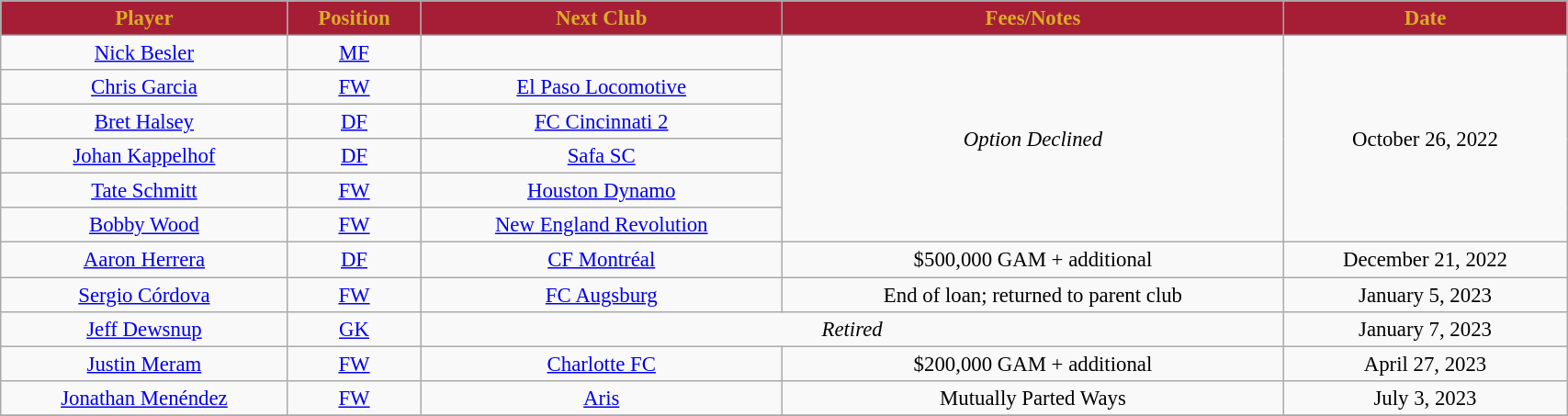<table class="wikitable sortable" style="width:90%; text-align:center; font-size:95%;">
<tr>
<th style="background:#A51E36; color:#DAAC27; text-align:center;"><strong>Player </strong></th>
<th style="background:#A51E36; color:#DAAC27; text-align:center;"><strong>Position </strong></th>
<th style="background:#A51E36; color:#DAAC27; text-align:center;"><strong>Next Club</strong></th>
<th style="background:#A51E36; color:#DAAC27; text-align:center;"><strong>Fees/Notes </strong></th>
<th style="background:#A51E36; color:#DAAC27; text-align:center;"><strong>Date</strong></th>
</tr>
<tr>
<td> <a href='#'>Nick Besler</a></td>
<td style="text-align:center;"><a href='#'>MF</a></td>
<td></td>
<td rowspan="6"><em>Option Declined</em></td>
<td rowspan="6">October 26, 2022</td>
</tr>
<tr>
<td> <a href='#'>Chris Garcia</a></td>
<td style="text-align:center;"><a href='#'>FW</a></td>
<td> <a href='#'>El Paso Locomotive</a></td>
</tr>
<tr>
<td> <a href='#'>Bret Halsey</a></td>
<td style="text-align:center;"><a href='#'>DF</a></td>
<td> <a href='#'>FC Cincinnati 2</a></td>
</tr>
<tr>
<td> <a href='#'>Johan Kappelhof</a></td>
<td style="text-align:center;"><a href='#'>DF</a></td>
<td> <a href='#'>Safa SC</a></td>
</tr>
<tr>
<td> <a href='#'>Tate Schmitt</a></td>
<td style="text-align:center;"><a href='#'>FW</a></td>
<td> <a href='#'>Houston Dynamo</a></td>
</tr>
<tr>
<td> <a href='#'>Bobby Wood</a></td>
<td style="text-align:center;"><a href='#'>FW</a></td>
<td> <a href='#'>New England Revolution</a></td>
</tr>
<tr>
<td> <a href='#'>Aaron Herrera</a></td>
<td style="text-align:center;"><a href='#'>DF</a></td>
<td> <a href='#'>CF Montréal</a></td>
<td>$500,000 GAM + additional</td>
<td>December 21, 2022</td>
</tr>
<tr>
<td> <a href='#'>Sergio Córdova</a></td>
<td style="text-align:center;"><a href='#'>FW</a></td>
<td> <a href='#'>FC Augsburg</a></td>
<td>End of loan; returned to parent club</td>
<td>January 5, 2023</td>
</tr>
<tr>
<td> <a href='#'>Jeff Dewsnup</a></td>
<td style="text-align:center;"><a href='#'>GK</a></td>
<td colspan="2"><em>Retired</em></td>
<td>January 7, 2023</td>
</tr>
<tr>
<td> <a href='#'>Justin Meram</a></td>
<td style="text-align:center;"><a href='#'>FW</a></td>
<td> <a href='#'>Charlotte FC</a></td>
<td>$200,000 GAM + additional</td>
<td>April 27, 2023</td>
</tr>
<tr>
<td> <a href='#'>Jonathan Menéndez</a></td>
<td style="text-align:center;"><a href='#'>FW</a></td>
<td> <a href='#'>Aris</a></td>
<td>Mutually Parted Ways</td>
<td>July 3, 2023</td>
</tr>
<tr>
</tr>
</table>
